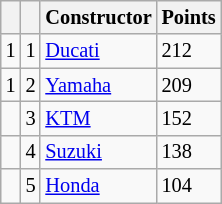<table class="wikitable" style="font-size: 85%;">
<tr>
<th></th>
<th></th>
<th>Constructor</th>
<th>Points</th>
</tr>
<tr>
<td> 1</td>
<td align=center>1</td>
<td> <a href='#'>Ducati</a></td>
<td align=left>212</td>
</tr>
<tr>
<td> 1</td>
<td align=center>2</td>
<td> <a href='#'>Yamaha</a></td>
<td align=left>209</td>
</tr>
<tr>
<td></td>
<td align=center>3</td>
<td> <a href='#'>KTM</a></td>
<td align=left>152</td>
</tr>
<tr>
<td></td>
<td align=center>4</td>
<td> <a href='#'>Suzuki</a></td>
<td align=left>138</td>
</tr>
<tr>
<td></td>
<td align=center>5</td>
<td> <a href='#'>Honda</a></td>
<td align=left>104</td>
</tr>
</table>
